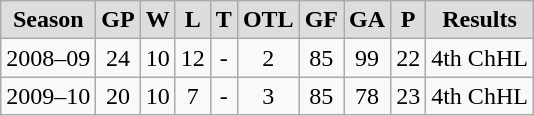<table class="wikitable">
<tr align="center"  bgcolor="#dddddd">
<td><strong>Season</strong></td>
<td><strong>GP</strong></td>
<td><strong>W</strong></td>
<td><strong>L</strong></td>
<td><strong>T</strong></td>
<td><strong>OTL</strong></td>
<td><strong>GF</strong></td>
<td><strong>GA</strong></td>
<td><strong>P</strong></td>
<td><strong>Results</strong></td>
</tr>
<tr align="center">
<td>2008–09</td>
<td>24</td>
<td>10</td>
<td>12</td>
<td>-</td>
<td>2</td>
<td>85</td>
<td>99</td>
<td>22</td>
<td>4th ChHL</td>
</tr>
<tr align="center">
<td>2009–10</td>
<td>20</td>
<td>10</td>
<td>7</td>
<td>-</td>
<td>3</td>
<td>85</td>
<td>78</td>
<td>23</td>
<td>4th ChHL</td>
</tr>
</table>
